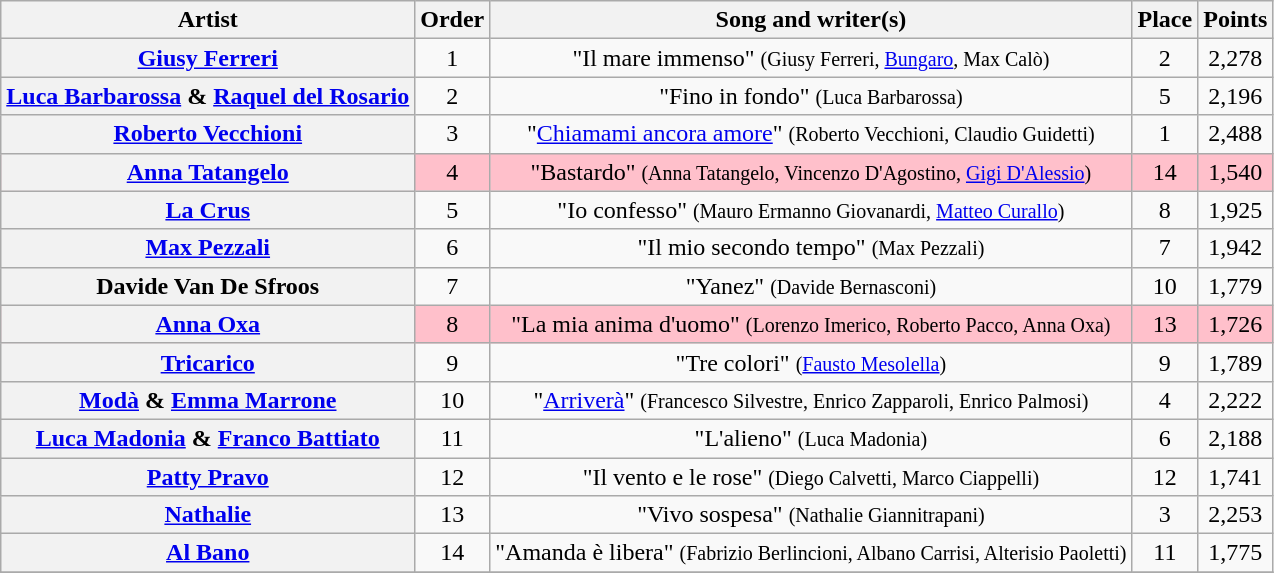<table class="sortable wikitable plainrowheaders" style="text-align:center;">
<tr>
<th>Artist</th>
<th>Order</th>
<th>Song and writer(s)</th>
<th>Place</th>
<th>Points</th>
</tr>
<tr>
<th scope="row"><a href='#'>Giusy Ferreri</a></th>
<td>1</td>
<td>"Il mare immenso" <small>(Giusy Ferreri, <a href='#'>Bungaro</a>, Max Calò)</small></td>
<td>2</td>
<td>2,278</td>
</tr>
<tr>
<th scope="row"><a href='#'>Luca Barbarossa</a> & <a href='#'>Raquel del Rosario</a></th>
<td>2</td>
<td>"Fino in fondo" <small>(Luca Barbarossa)</small></td>
<td>5</td>
<td>2,196</td>
</tr>
<tr>
<th scope="row"><a href='#'>Roberto Vecchioni</a></th>
<td>3</td>
<td>"<a href='#'>Chiamami ancora amore</a>" <small>(Roberto Vecchioni, Claudio Guidetti)</small></td>
<td>1</td>
<td>2,488</td>
</tr>
<tr style="background:pink;">
<th scope="row"><a href='#'>Anna Tatangelo</a></th>
<td>4</td>
<td>"Bastardo" <small>(Anna Tatangelo, Vincenzo D'Agostino, <a href='#'>Gigi D'Alessio</a>)</small></td>
<td>14</td>
<td>1,540</td>
</tr>
<tr>
<th scope="row"><a href='#'>La Crus</a></th>
<td>5</td>
<td>"Io confesso" <small>(Mauro Ermanno Giovanardi, <a href='#'>Matteo Curallo</a>)</small></td>
<td>8</td>
<td>1,925</td>
</tr>
<tr>
<th scope="row"><a href='#'>Max Pezzali</a></th>
<td>6</td>
<td>"Il mio secondo tempo" <small>(Max Pezzali)</small></td>
<td>7</td>
<td>1,942</td>
</tr>
<tr>
<th scope="row">Davide Van De Sfroos</th>
<td>7</td>
<td>"Yanez" <small>(Davide Bernasconi)</small></td>
<td>10</td>
<td>1,779</td>
</tr>
<tr style="background:pink;">
<th scope="row"><a href='#'>Anna Oxa</a></th>
<td>8</td>
<td>"La mia anima d'uomo" <small>(Lorenzo Imerico, Roberto Pacco, Anna Oxa)</small></td>
<td>13</td>
<td>1,726</td>
</tr>
<tr>
<th scope="row"><a href='#'>Tricarico</a></th>
<td>9</td>
<td>"Tre colori" <small>(<a href='#'>Fausto Mesolella</a>)</small></td>
<td>9</td>
<td>1,789</td>
</tr>
<tr>
<th scope="row"><a href='#'>Modà</a> & <a href='#'>Emma Marrone</a></th>
<td>10</td>
<td>"<a href='#'>Arriverà</a>" <small>(Francesco Silvestre, Enrico Zapparoli, Enrico Palmosi)</small></td>
<td>4</td>
<td>2,222</td>
</tr>
<tr>
<th scope="row"><a href='#'>Luca Madonia</a> & <a href='#'>Franco Battiato</a></th>
<td>11</td>
<td>"L'alieno" <small>(Luca Madonia)</small></td>
<td>6</td>
<td>2,188</td>
</tr>
<tr>
<th scope="row"><a href='#'>Patty Pravo</a></th>
<td>12</td>
<td>"Il vento e le rose" <small>(Diego Calvetti, Marco Ciappelli)</small></td>
<td>12</td>
<td>1,741</td>
</tr>
<tr>
<th scope="row"><a href='#'>Nathalie</a></th>
<td>13</td>
<td>"Vivo sospesa" <small>(Nathalie Giannitrapani)</small></td>
<td>3</td>
<td>2,253</td>
</tr>
<tr>
<th scope="row"><a href='#'>Al Bano</a></th>
<td>14</td>
<td>"Amanda è libera" <small>(Fabrizio Berlincioni, Albano Carrisi, Alterisio Paoletti)</small></td>
<td>11</td>
<td>1,775</td>
</tr>
<tr>
</tr>
</table>
